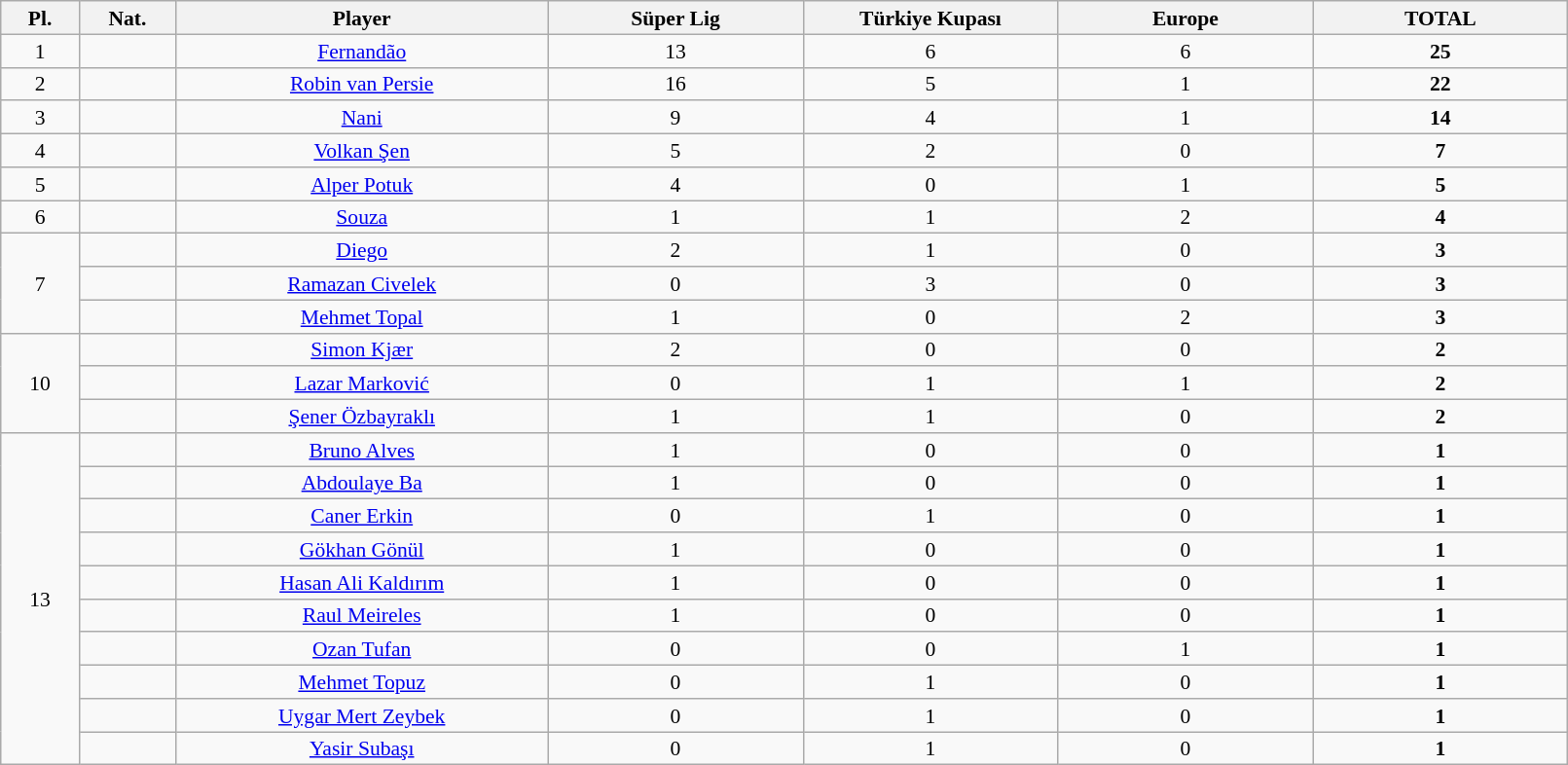<table class="wikitable sortable alternance" style="font-size:90%; text-align:center; line-height:16px;" width=85%>
<tr>
<th width=20>Pl.</th>
<th width=20>Nat.</th>
<th width=120>Player</th>
<th width=80>Süper Lig</th>
<th width=80>Türkiye Kupası</th>
<th width=80>Europe</th>
<th width=80>TOTAL</th>
</tr>
<tr>
<td rowspan=1>1</td>
<td></td>
<td><a href='#'>Fernandão</a></td>
<td>13</td>
<td>6</td>
<td>6</td>
<td><strong>25</strong></td>
</tr>
<tr>
<td rowspan=1>2</td>
<td></td>
<td><a href='#'>Robin van Persie</a></td>
<td>16</td>
<td>5</td>
<td>1</td>
<td><strong>22</strong></td>
</tr>
<tr>
<td rowspan=1>3</td>
<td></td>
<td><a href='#'>Nani</a></td>
<td>9</td>
<td>4</td>
<td>1</td>
<td><strong>14</strong></td>
</tr>
<tr>
<td rowspan=1>4</td>
<td></td>
<td><a href='#'>Volkan Şen</a></td>
<td>5</td>
<td>2</td>
<td>0</td>
<td><strong>7</strong></td>
</tr>
<tr>
<td rowspan=1>5</td>
<td></td>
<td><a href='#'>Alper Potuk</a></td>
<td>4</td>
<td>0</td>
<td>1</td>
<td><strong>5</strong></td>
</tr>
<tr>
<td rowspan=1>6</td>
<td></td>
<td><a href='#'>Souza</a></td>
<td>1</td>
<td>1</td>
<td>2</td>
<td><strong>4</strong></td>
</tr>
<tr>
<td rowspan=3>7</td>
<td></td>
<td><a href='#'>Diego</a></td>
<td>2</td>
<td>1</td>
<td>0</td>
<td><strong>3</strong></td>
</tr>
<tr>
<td></td>
<td><a href='#'>Ramazan Civelek</a></td>
<td>0</td>
<td>3</td>
<td>0</td>
<td><strong>3</strong></td>
</tr>
<tr>
<td></td>
<td><a href='#'>Mehmet Topal</a></td>
<td>1</td>
<td>0</td>
<td>2</td>
<td><strong>3</strong></td>
</tr>
<tr>
<td rowspan=3>10</td>
<td></td>
<td><a href='#'>Simon Kjær</a></td>
<td>2</td>
<td>0</td>
<td>0</td>
<td><strong>2</strong></td>
</tr>
<tr>
<td></td>
<td><a href='#'>Lazar Marković</a></td>
<td>0</td>
<td>1</td>
<td>1</td>
<td><strong>2</strong></td>
</tr>
<tr>
<td></td>
<td><a href='#'>Şener Özbayraklı</a></td>
<td>1</td>
<td>1</td>
<td>0</td>
<td><strong>2</strong></td>
</tr>
<tr>
<td rowspan=10>13</td>
<td></td>
<td><a href='#'>Bruno Alves</a></td>
<td>1</td>
<td>0</td>
<td>0</td>
<td><strong>1</strong></td>
</tr>
<tr>
<td></td>
<td><a href='#'>Abdoulaye Ba</a></td>
<td>1</td>
<td>0</td>
<td>0</td>
<td><strong>1</strong></td>
</tr>
<tr>
<td></td>
<td><a href='#'>Caner Erkin</a></td>
<td>0</td>
<td>1</td>
<td>0</td>
<td><strong>1</strong></td>
</tr>
<tr>
<td></td>
<td><a href='#'>Gökhan Gönül</a></td>
<td>1</td>
<td>0</td>
<td>0</td>
<td><strong>1</strong></td>
</tr>
<tr>
<td></td>
<td><a href='#'>Hasan Ali Kaldırım</a></td>
<td>1</td>
<td>0</td>
<td>0</td>
<td><strong>1</strong></td>
</tr>
<tr>
<td></td>
<td><a href='#'>Raul Meireles</a></td>
<td>1</td>
<td>0</td>
<td>0</td>
<td><strong>1</strong></td>
</tr>
<tr>
<td></td>
<td><a href='#'>Ozan Tufan</a></td>
<td>0</td>
<td>0</td>
<td>1</td>
<td><strong>1</strong></td>
</tr>
<tr>
<td></td>
<td><a href='#'>Mehmet Topuz</a></td>
<td>0</td>
<td>1</td>
<td>0</td>
<td><strong>1</strong></td>
</tr>
<tr>
<td></td>
<td><a href='#'>Uygar Mert Zeybek</a></td>
<td>0</td>
<td>1</td>
<td>0</td>
<td><strong>1</strong></td>
</tr>
<tr>
<td></td>
<td><a href='#'>Yasir Subaşı</a></td>
<td>0</td>
<td>1</td>
<td>0</td>
<td><strong>1</strong></td>
</tr>
</table>
